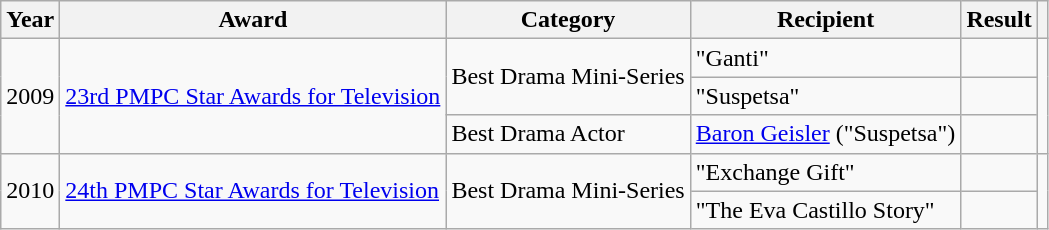<table class="wikitable">
<tr>
<th>Year</th>
<th>Award</th>
<th>Category</th>
<th>Recipient</th>
<th>Result</th>
<th></th>
</tr>
<tr>
<td rowspan=3>2009</td>
<td rowspan=3><a href='#'>23rd PMPC Star Awards for Television</a></td>
<td rowspan=2>Best Drama Mini-Series</td>
<td>"Ganti"</td>
<td></td>
<td rowspan=3></td>
</tr>
<tr>
<td>"Suspetsa"</td>
<td></td>
</tr>
<tr>
<td>Best Drama Actor</td>
<td><a href='#'>Baron Geisler</a> ("Suspetsa")</td>
<td></td>
</tr>
<tr>
<td rowspan=2>2010</td>
<td rowspan=2><a href='#'>24th PMPC Star Awards for Television</a></td>
<td rowspan=2>Best Drama Mini-Series</td>
<td>"Exchange Gift"</td>
<td></td>
<td rowspan=2></td>
</tr>
<tr>
<td>"The Eva Castillo Story"</td>
<td></td>
</tr>
</table>
